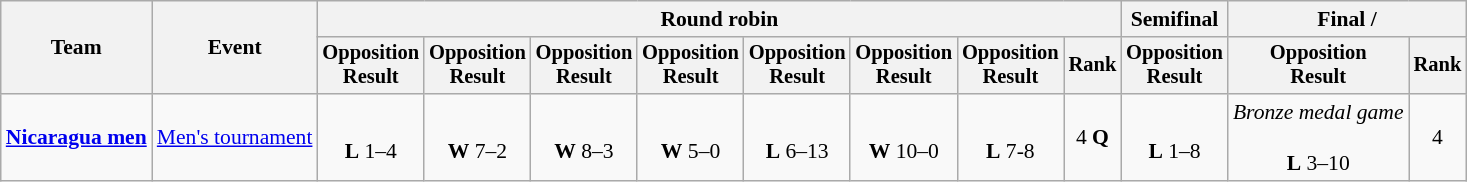<table class=wikitable style=font-size:90%;text-align:center>
<tr>
<th rowspan=2>Team</th>
<th rowspan=2>Event</th>
<th colspan=8>Round robin</th>
<th>Semifinal</th>
<th colspan=2>Final / </th>
</tr>
<tr style=font-size:95%>
<th>Opposition<br>Result</th>
<th>Opposition<br>Result</th>
<th>Opposition<br>Result</th>
<th>Opposition<br>Result</th>
<th>Opposition<br>Result</th>
<th>Opposition<br>Result</th>
<th>Opposition<br>Result</th>
<th>Rank</th>
<th>Opposition<br>Result</th>
<th>Opposition<br>Result</th>
<th>Rank</th>
</tr>
<tr>
<td align=left><strong><a href='#'>Nicaragua men</a></strong></td>
<td align=left><a href='#'>Men's tournament</a></td>
<td><br><strong>L</strong> 1–4</td>
<td><br><strong>W</strong> 7–2</td>
<td><br><strong>W</strong> 8–3</td>
<td><br><strong>W</strong> 5–0</td>
<td><br><strong>L</strong> 6–13</td>
<td><br><strong>W</strong> 10–0</td>
<td><br><strong>L</strong> 7-8</td>
<td>4 <strong>Q</strong></td>
<td><br><strong>L</strong> 1–8</td>
<td><em>Bronze medal game</em><br><br><strong>L</strong> 3–10</td>
<td>4</td>
</tr>
</table>
